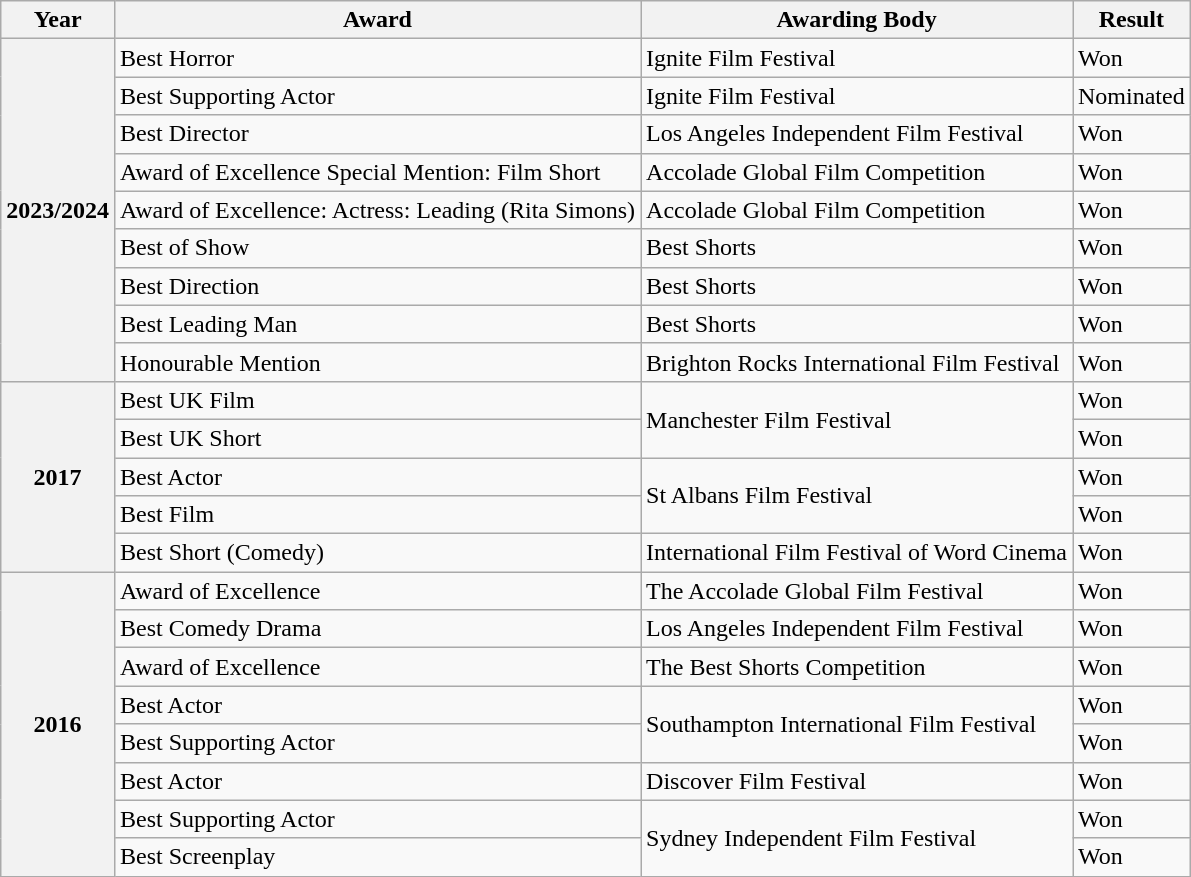<table class="wikitable">
<tr>
<th>Year</th>
<th>Award</th>
<th>Awarding Body</th>
<th>Result</th>
</tr>
<tr>
<th rowspan="9">2023/2024</th>
<td>Best Horror</td>
<td>Ignite Film Festival</td>
<td>Won</td>
</tr>
<tr>
<td>Best Supporting Actor</td>
<td>Ignite Film Festival</td>
<td>Nominated</td>
</tr>
<tr>
<td>Best Director</td>
<td>Los Angeles Independent Film Festival</td>
<td>Won</td>
</tr>
<tr>
<td>Award of Excellence Special Mention: Film Short</td>
<td>Accolade Global Film Competition</td>
<td>Won</td>
</tr>
<tr>
<td>Award of Excellence: Actress: Leading (Rita Simons)</td>
<td>Accolade Global Film Competition</td>
<td>Won</td>
</tr>
<tr>
<td>Best of Show</td>
<td>Best Shorts</td>
<td>Won</td>
</tr>
<tr>
<td>Best Direction</td>
<td>Best Shorts</td>
<td>Won</td>
</tr>
<tr>
<td>Best Leading Man</td>
<td>Best Shorts</td>
<td>Won</td>
</tr>
<tr>
<td>Honourable Mention</td>
<td>Brighton Rocks International Film Festival</td>
<td>Won</td>
</tr>
<tr>
<th rowspan="5">2017</th>
<td>Best UK Film</td>
<td rowspan="2">Manchester Film Festival</td>
<td>Won</td>
</tr>
<tr>
<td>Best UK Short</td>
<td>Won</td>
</tr>
<tr>
<td>Best Actor</td>
<td rowspan="2">St Albans Film Festival</td>
<td>Won</td>
</tr>
<tr>
<td>Best Film</td>
<td>Won</td>
</tr>
<tr>
<td>Best Short (Comedy)</td>
<td>International Film Festival of Word Cinema</td>
<td>Won</td>
</tr>
<tr>
<th rowspan="8">2016</th>
<td>Award of Excellence</td>
<td>The Accolade Global Film Festival</td>
<td>Won</td>
</tr>
<tr>
<td>Best Comedy Drama</td>
<td>Los Angeles Independent Film Festival</td>
<td>Won</td>
</tr>
<tr>
<td>Award of Excellence</td>
<td>The Best Shorts Competition</td>
<td>Won</td>
</tr>
<tr>
<td>Best Actor</td>
<td rowspan="2">Southampton International Film Festival</td>
<td>Won</td>
</tr>
<tr>
<td>Best Supporting Actor</td>
<td>Won</td>
</tr>
<tr>
<td>Best Actor</td>
<td>Discover Film Festival</td>
<td>Won</td>
</tr>
<tr>
<td>Best Supporting Actor</td>
<td rowspan="2">Sydney Independent Film Festival</td>
<td>Won</td>
</tr>
<tr>
<td>Best Screenplay</td>
<td>Won</td>
</tr>
</table>
